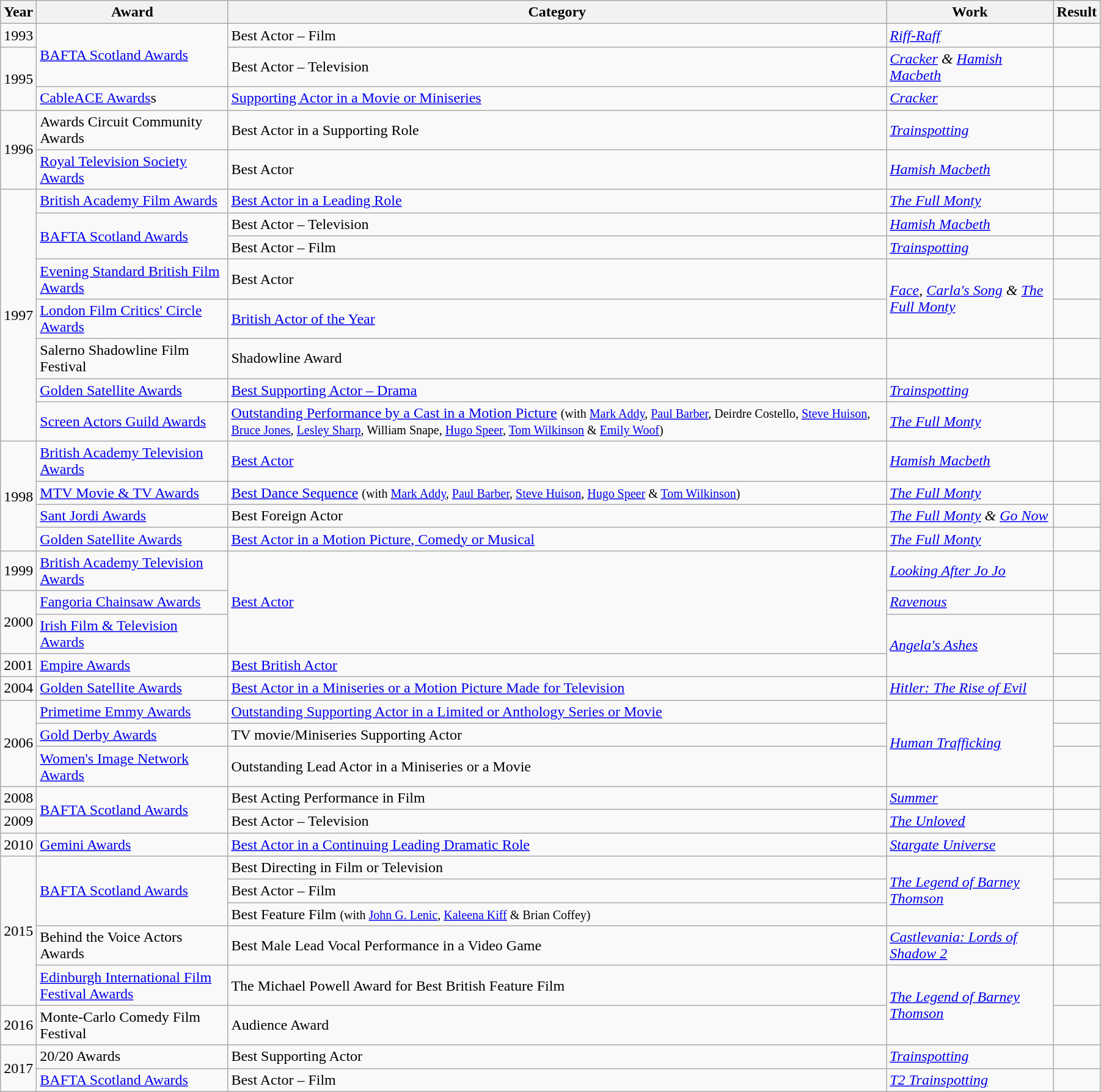<table class="wikitable sortable" width="95%">
<tr>
<th>Year</th>
<th>Award</th>
<th>Category</th>
<th>Work</th>
<th>Result</th>
</tr>
<tr>
<td>1993</td>
<td rowspan="2"><a href='#'>BAFTA Scotland Awards</a></td>
<td>Best Actor – Film</td>
<td><em><a href='#'>Riff-Raff</a></em></td>
<td></td>
</tr>
<tr>
<td rowspan="2">1995</td>
<td>Best Actor – Television</td>
<td><em><a href='#'>Cracker</a> & <a href='#'>Hamish Macbeth</a></em></td>
<td></td>
</tr>
<tr>
<td><a href='#'>CableACE Awards</a>s</td>
<td><a href='#'>Supporting Actor in a Movie or Miniseries</a></td>
<td><em><a href='#'>Cracker</a></em></td>
<td></td>
</tr>
<tr>
<td rowspan="2">1996</td>
<td>Awards Circuit Community Awards</td>
<td>Best Actor in a Supporting Role</td>
<td><em><a href='#'>Trainspotting</a></em></td>
<td></td>
</tr>
<tr>
<td><a href='#'>Royal Television Society Awards</a></td>
<td>Best Actor</td>
<td><em><a href='#'>Hamish Macbeth</a></em></td>
<td></td>
</tr>
<tr>
<td rowspan="8">1997</td>
<td><a href='#'>British Academy Film Awards</a></td>
<td><a href='#'>Best Actor in a Leading Role</a></td>
<td><em><a href='#'>The Full Monty</a></em></td>
<td></td>
</tr>
<tr>
<td rowspan="2"><a href='#'>BAFTA Scotland Awards</a></td>
<td>Best Actor – Television</td>
<td><em><a href='#'>Hamish Macbeth</a></em></td>
<td></td>
</tr>
<tr>
<td>Best Actor – Film</td>
<td><em><a href='#'>Trainspotting</a></em></td>
<td></td>
</tr>
<tr>
<td><a href='#'>Evening Standard British Film Awards</a></td>
<td>Best Actor</td>
<td rowspan="2"><em><a href='#'>Face</a>, <a href='#'>Carla's Song</a> & <a href='#'>The Full Monty</a></em></td>
<td></td>
</tr>
<tr>
<td><a href='#'>London Film Critics' Circle Awards</a></td>
<td><a href='#'>British Actor of the Year</a></td>
<td></td>
</tr>
<tr>
<td>Salerno Shadowline Film Festival</td>
<td>Shadowline Award</td>
<td></td>
<td></td>
</tr>
<tr>
<td><a href='#'>Golden Satellite Awards</a></td>
<td><a href='#'>Best Supporting Actor – Drama</a></td>
<td><em><a href='#'>Trainspotting</a></em></td>
<td></td>
</tr>
<tr>
<td><a href='#'>Screen Actors Guild Awards</a></td>
<td><a href='#'>Outstanding Performance by a Cast in a Motion Picture</a> <small>(with <a href='#'>Mark Addy</a>, <a href='#'>Paul Barber</a>, Deirdre Costello, <a href='#'>Steve Huison</a>, <a href='#'>Bruce Jones</a>, <a href='#'>Lesley Sharp</a>, William Snape, <a href='#'>Hugo Speer</a>, <a href='#'>Tom Wilkinson</a> & <a href='#'>Emily Woof</a>)</small></td>
<td><em><a href='#'>The Full Monty</a></em></td>
<td></td>
</tr>
<tr>
<td rowspan="4">1998</td>
<td><a href='#'>British Academy Television Awards</a></td>
<td><a href='#'>Best Actor</a></td>
<td><em><a href='#'>Hamish Macbeth</a></em></td>
<td></td>
</tr>
<tr>
<td><a href='#'>MTV Movie & TV Awards</a></td>
<td><a href='#'>Best Dance Sequence</a>  <small>(with <a href='#'>Mark Addy</a>, <a href='#'>Paul Barber</a>, <a href='#'>Steve Huison</a>, <a href='#'>Hugo Speer</a> & <a href='#'>Tom Wilkinson</a>)</small></td>
<td><em><a href='#'>The Full Monty</a></em></td>
<td></td>
</tr>
<tr>
<td><a href='#'>Sant Jordi Awards</a></td>
<td>Best Foreign Actor</td>
<td><em><a href='#'>The Full Monty</a> & <a href='#'>Go Now</a></em></td>
<td></td>
</tr>
<tr>
<td><a href='#'>Golden Satellite Awards</a></td>
<td><a href='#'>Best Actor in a Motion Picture, Comedy or Musical</a></td>
<td><em><a href='#'>The Full Monty</a></em></td>
<td></td>
</tr>
<tr>
<td>1999</td>
<td><a href='#'>British Academy Television Awards</a></td>
<td rowspan="3"><a href='#'>Best Actor</a></td>
<td><em><a href='#'>Looking After Jo Jo</a></em></td>
<td></td>
</tr>
<tr>
<td rowspan="2">2000</td>
<td><a href='#'>Fangoria Chainsaw Awards</a></td>
<td><em><a href='#'>Ravenous</a></em></td>
<td></td>
</tr>
<tr>
<td><a href='#'>Irish Film & Television Awards</a></td>
<td rowspan="2"><em><a href='#'>Angela's Ashes</a></em></td>
<td></td>
</tr>
<tr>
<td>2001</td>
<td><a href='#'>Empire Awards</a></td>
<td><a href='#'>Best British Actor</a></td>
<td></td>
</tr>
<tr>
<td>2004</td>
<td><a href='#'>Golden Satellite Awards</a></td>
<td><a href='#'>Best Actor in a Miniseries or a Motion Picture Made for Television</a></td>
<td><em><a href='#'>Hitler: The Rise of Evil</a></em></td>
<td></td>
</tr>
<tr>
<td rowspan="3">2006</td>
<td><a href='#'>Primetime Emmy Awards</a></td>
<td><a href='#'>Outstanding Supporting Actor in a Limited or Anthology Series or Movie</a></td>
<td rowspan="3"><em><a href='#'>Human Trafficking</a></em></td>
<td></td>
</tr>
<tr>
<td><a href='#'>Gold Derby Awards</a></td>
<td>TV movie/Miniseries Supporting Actor</td>
<td></td>
</tr>
<tr>
<td><a href='#'>Women's Image Network Awards</a></td>
<td>Outstanding Lead Actor in a Miniseries or a Movie</td>
<td></td>
</tr>
<tr>
<td>2008</td>
<td rowspan="2"><a href='#'>BAFTA Scotland Awards</a></td>
<td>Best Acting Performance in Film</td>
<td><em><a href='#'>Summer</a></em></td>
<td></td>
</tr>
<tr>
<td>2009</td>
<td>Best Actor – Television</td>
<td><em><a href='#'>The Unloved</a></em></td>
<td></td>
</tr>
<tr>
<td>2010</td>
<td><a href='#'>Gemini Awards</a></td>
<td><a href='#'>Best Actor in a Continuing Leading Dramatic Role</a></td>
<td><em><a href='#'>Stargate Universe</a></em></td>
<td></td>
</tr>
<tr>
<td rowspan="5">2015</td>
<td rowspan="3"><a href='#'>BAFTA Scotland Awards</a></td>
<td>Best Directing in Film or Television</td>
<td rowspan="3"><em><a href='#'>The Legend of Barney Thomson</a></em></td>
<td></td>
</tr>
<tr>
<td>Best Actor – Film</td>
<td></td>
</tr>
<tr>
<td>Best Feature Film <small>(with <a href='#'>John G. Lenic</a>, <a href='#'>Kaleena Kiff</a> & Brian Coffey)</small></td>
<td></td>
</tr>
<tr>
<td>Behind the Voice Actors Awards</td>
<td>Best Male Lead Vocal Performance in a Video Game</td>
<td><em><a href='#'>Castlevania: Lords of Shadow 2</a></em></td>
<td></td>
</tr>
<tr>
<td><a href='#'>Edinburgh International Film Festival Awards</a></td>
<td>The Michael Powell Award for Best British Feature Film</td>
<td rowspan="2"><em><a href='#'>The Legend of Barney Thomson</a></em></td>
<td></td>
</tr>
<tr>
<td>2016</td>
<td>Monte-Carlo Comedy Film Festival</td>
<td>Audience Award</td>
<td></td>
</tr>
<tr>
<td rowspan="2">2017</td>
<td>20/20 Awards</td>
<td>Best Supporting Actor</td>
<td><em><a href='#'>Trainspotting</a></em></td>
<td></td>
</tr>
<tr>
<td><a href='#'>BAFTA Scotland Awards</a></td>
<td>Best Actor – Film</td>
<td><em><a href='#'>T2 Trainspotting</a></em></td>
<td></td>
</tr>
</table>
